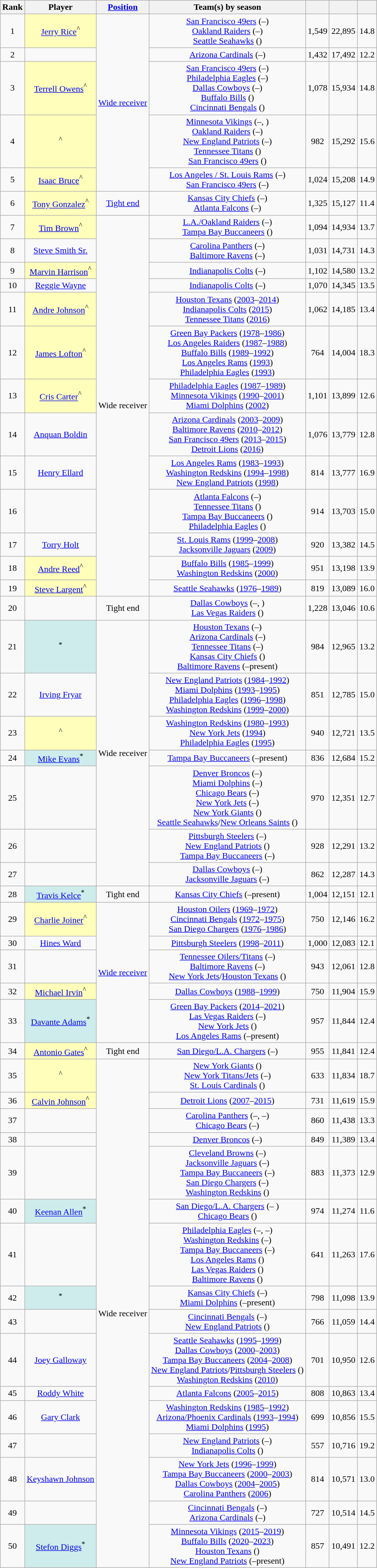<table class="wikitable sortable" style="text-align:center;">
<tr>
<th>Rank</th>
<th>Player</th>
<th><a href='#'>Position</a></th>
<th>Team(s) by season</th>
<th></th>
<th></th>
<th></th>
</tr>
<tr>
<td>1</td>
<td style="background:#ffb;"><a href='#'>Jerry Rice</a><sup>^</sup></td>
<td rowspan=5><a href='#'>Wide receiver</a></td>
<td><a href='#'>San Francisco 49ers</a> (–)<br><a href='#'>Oakland Raiders</a> (–)<br><a href='#'>Seattle Seahawks</a> ()</td>
<td>1,549</td>
<td>22,895</td>
<td>14.8</td>
</tr>
<tr>
<td>2</td>
<td></td>
<td><a href='#'>Arizona Cardinals</a> (–)</td>
<td>1,432</td>
<td>17,492</td>
<td>12.2</td>
</tr>
<tr>
<td>3</td>
<td style="background:#ffb;"><a href='#'>Terrell Owens</a><sup>^</sup></td>
<td><a href='#'>San Francisco 49ers</a> (–)<br><a href='#'>Philadelphia Eagles</a> (–)<br><a href='#'>Dallas Cowboys</a> (–)<br><a href='#'>Buffalo Bills</a> ()<br><a href='#'>Cincinnati Bengals</a> ()</td>
<td>1,078</td>
<td>15,934</td>
<td>14.8</td>
</tr>
<tr>
<td>4</td>
<td style="background:#ffb;"><sup>^</sup></td>
<td><a href='#'>Minnesota Vikings</a> (–, )<br><a href='#'>Oakland Raiders</a> (–)<br><a href='#'>New England Patriots</a> (–)<br><a href='#'>Tennessee Titans</a> ()<br><a href='#'>San Francisco 49ers</a> ()</td>
<td>982</td>
<td>15,292</td>
<td>15.6</td>
</tr>
<tr>
<td>5</td>
<td style="background:#ffb;"><a href='#'>Isaac Bruce</a><sup>^</sup></td>
<td><a href='#'>Los Angeles / St. Louis Rams</a> (–)<br><a href='#'>San Francisco 49ers</a> (–)</td>
<td>1,024</td>
<td>15,208</td>
<td>14.9</td>
</tr>
<tr>
<td>6</td>
<td style="background:#ffb;"><a href='#'>Tony Gonzalez</a><sup>^</sup></td>
<td><a href='#'>Tight end</a></td>
<td><a href='#'>Kansas City Chiefs</a> (–)<br><a href='#'>Atlanta Falcons</a> (–)</td>
<td>1,325</td>
<td>15,127</td>
<td>11.4</td>
</tr>
<tr>
<td>7</td>
<td style="background:#ffb;"><a href='#'>Tim Brown</a><sup>^</sup></td>
<td rowspan=13>Wide receiver</td>
<td><a href='#'>L.A./Oakland Raiders</a> (–)<br><a href='#'>Tampa Bay Buccaneers</a> ()</td>
<td>1,094</td>
<td>14,934</td>
<td>13.7</td>
</tr>
<tr>
<td>8</td>
<td><a href='#'>Steve Smith Sr.</a></td>
<td><a href='#'>Carolina Panthers</a> (–)<br><a href='#'>Baltimore Ravens</a> (–)</td>
<td>1,031</td>
<td>14,731</td>
<td>14.3</td>
</tr>
<tr>
<td>9</td>
<td style="background:#ffb;"><a href='#'>Marvin Harrison</a><sup>^</sup></td>
<td><a href='#'>Indianapolis Colts</a> (–)</td>
<td>1,102</td>
<td>14,580</td>
<td>13.2</td>
</tr>
<tr>
<td>10</td>
<td><a href='#'>Reggie Wayne</a></td>
<td><a href='#'>Indianapolis Colts</a> (–)</td>
<td>1,070</td>
<td>14,345</td>
<td>13.5</td>
</tr>
<tr>
<td>11</td>
<td style="background:#ffb;"><a href='#'>Andre Johnson</a><sup>^</sup></td>
<td><a href='#'>Houston Texans</a> (<a href='#'>2003</a>–<a href='#'>2014</a>)<br><a href='#'>Indianapolis Colts</a> (<a href='#'>2015</a>)<br><a href='#'>Tennessee Titans</a> (<a href='#'>2016</a>)</td>
<td>1,062</td>
<td>14,185</td>
<td>13.4</td>
</tr>
<tr>
<td>12</td>
<td style="background:#ffb;"><a href='#'>James Lofton</a><sup>^</sup></td>
<td><a href='#'>Green Bay Packers</a> (<a href='#'>1978</a>–<a href='#'>1986</a>)<br><a href='#'>Los Angeles Raiders</a> (<a href='#'>1987</a>–<a href='#'>1988</a>)<br><a href='#'>Buffalo Bills</a> (<a href='#'>1989</a>–<a href='#'>1992</a>)<br><a href='#'>Los Angeles Rams</a> (<a href='#'>1993</a>)<br><a href='#'>Philadelphia Eagles</a> (<a href='#'>1993</a>)</td>
<td>764</td>
<td>14,004</td>
<td>18.3</td>
</tr>
<tr>
<td>13</td>
<td style="background:#ffb;"><a href='#'>Cris Carter</a><sup>^</sup></td>
<td><a href='#'>Philadelphia Eagles</a> (<a href='#'>1987</a>–<a href='#'>1989</a>)<br><a href='#'>Minnesota Vikings</a> (<a href='#'>1990</a>–<a href='#'>2001</a>)<br><a href='#'>Miami Dolphins</a> (<a href='#'>2002</a>)</td>
<td>1,101</td>
<td>13,899</td>
<td>12.6</td>
</tr>
<tr>
<td>14</td>
<td><a href='#'>Anquan Boldin</a></td>
<td><a href='#'>Arizona Cardinals</a> (<a href='#'>2003</a>–<a href='#'>2009</a>)<br><a href='#'>Baltimore Ravens</a> (<a href='#'>2010</a>–<a href='#'>2012</a>)<br><a href='#'>San Francisco 49ers</a> (<a href='#'>2013</a>–<a href='#'>2015</a>)<br><a href='#'>Detroit Lions</a> (<a href='#'>2016</a>)</td>
<td>1,076</td>
<td>13,779</td>
<td>12.8</td>
</tr>
<tr>
<td>15</td>
<td><a href='#'>Henry Ellard</a></td>
<td><a href='#'>Los Angeles Rams</a> (<a href='#'>1983</a>–<a href='#'>1993</a>)<br><a href='#'>Washington Redskins</a> (<a href='#'>1994</a>–<a href='#'>1998</a>)<br><a href='#'>New England Patriots</a> (<a href='#'>1998</a>)</td>
<td>814</td>
<td>13,777</td>
<td>16.9</td>
</tr>
<tr>
<td>16</td>
<td></td>
<td><a href='#'>Atlanta Falcons</a> (–)<br><a href='#'>Tennessee Titans</a> ()<br><a href='#'>Tampa Bay Buccaneers</a> ()<br><a href='#'>Philadelphia Eagles</a> ()</td>
<td>914</td>
<td>13,703</td>
<td>15.0</td>
</tr>
<tr>
<td>17</td>
<td><a href='#'>Torry Holt</a></td>
<td><a href='#'>St. Louis Rams</a> (<a href='#'>1999</a>–<a href='#'>2008</a>)<br><a href='#'>Jacksonville Jaguars</a> (<a href='#'>2009</a>)</td>
<td>920</td>
<td>13,382</td>
<td>14.5</td>
</tr>
<tr>
<td>18</td>
<td style="background:#ffb;"><a href='#'>Andre Reed</a><sup>^</sup></td>
<td><a href='#'>Buffalo Bills</a> (<a href='#'>1985</a>–<a href='#'>1999</a>)<br><a href='#'>Washington Redskins</a> (<a href='#'>2000</a>)</td>
<td>951</td>
<td>13,198</td>
<td>13.9</td>
</tr>
<tr>
<td>19</td>
<td style="background:#ffb;"><a href='#'>Steve Largent</a><sup>^</sup></td>
<td><a href='#'>Seattle Seahawks</a> (<a href='#'>1976</a>–<a href='#'>1989</a>)</td>
<td>819</td>
<td>13,089</td>
<td>16.0</td>
</tr>
<tr>
<td>20</td>
<td></td>
<td>Tight end</td>
<td><a href='#'>Dallas Cowboys</a> (–, )<br><a href='#'>Las Vegas Raiders</a> ()</td>
<td>1,228</td>
<td>13,046</td>
<td>10.6</td>
</tr>
<tr>
<td>21</td>
<td style="background:#cfecec;"><sup>*</sup></td>
<td rowspan=7>Wide receiver</td>
<td><a href='#'>Houston Texans</a> (–)<br><a href='#'>Arizona Cardinals</a> (–)<br><a href='#'>Tennessee Titans</a> (–)<br><a href='#'>Kansas City Chiefs</a> () <br> <a href='#'>Baltimore Ravens</a> (–present)</td>
<td>984</td>
<td>12,965</td>
<td>13.2</td>
</tr>
<tr>
<td>22</td>
<td><a href='#'>Irving Fryar</a></td>
<td><a href='#'>New England Patriots</a> (<a href='#'>1984</a>–<a href='#'>1992</a>)<br><a href='#'>Miami Dolphins</a> (<a href='#'>1993</a>–<a href='#'>1995</a>)<br><a href='#'>Philadelphia Eagles</a> (<a href='#'>1996</a>–<a href='#'>1998</a>)<br><a href='#'>Washington Redskins</a> (<a href='#'>1999</a>–<a href='#'>2000</a>)</td>
<td>851</td>
<td>12,785</td>
<td>15.0</td>
</tr>
<tr>
<td>23</td>
<td style="background:#ffb;"><sup>^</sup></td>
<td><a href='#'>Washington Redskins</a> (<a href='#'>1980</a>–<a href='#'>1993</a>)<br><a href='#'>New York Jets</a> (<a href='#'>1994</a>)<br><a href='#'>Philadelphia Eagles</a> (<a href='#'>1995</a>)</td>
<td>940</td>
<td>12,721</td>
<td>13.5</td>
</tr>
<tr>
<td>24</td>
<td style="background:#cfecec;"><a href='#'>Mike Evans</a><sup>*</sup></td>
<td><a href='#'>Tampa Bay Buccaneers</a> (–present)</td>
<td>836</td>
<td>12,684</td>
<td>15.2</td>
</tr>
<tr>
<td>25</td>
<td></td>
<td><a href='#'>Denver Broncos</a> (–)<br><a href='#'>Miami Dolphins</a> (–)<br><a href='#'>Chicago Bears</a> (–)<br><a href='#'>New York Jets</a> (–)<br><a href='#'>New York Giants</a> ()<br><a href='#'>Seattle Seahawks</a>/<a href='#'>New Orleans Saints</a> ()</td>
<td>970</td>
<td>12,351</td>
<td>12.7</td>
</tr>
<tr>
<td>26</td>
<td></td>
<td><a href='#'>Pittsburgh Steelers</a> (–)<br><a href='#'>New England Patriots</a> ()<br><a href='#'>Tampa Bay Buccaneers</a> (–)</td>
<td>928</td>
<td>12,291</td>
<td>13.2</td>
</tr>
<tr>
<td>27</td>
<td></td>
<td><a href='#'>Dallas Cowboys</a> (–)<br><a href='#'>Jacksonville Jaguars</a> (–)</td>
<td>862</td>
<td>12,287</td>
<td>14.3</td>
</tr>
<tr>
<td>28</td>
<td style="background:#cfecec;"><a href='#'>Travis Kelce</a><sup>*</sup></td>
<td>Tight end</td>
<td><a href='#'>Kansas City Chiefs</a> (–present)</td>
<td>1,004</td>
<td>12,151</td>
<td>12.1</td>
</tr>
<tr>
<td>29</td>
<td style="background:#ffb;"><a href='#'>Charlie Joiner</a><sup>^</sup></td>
<td rowspan="5"><a href='#'>Wide receiver</a></td>
<td><a href='#'>Houston Oilers</a> (<a href='#'>1969</a>–<a href='#'>1972</a>)<br><a href='#'>Cincinnati Bengals</a> (<a href='#'>1972</a>–<a href='#'>1975</a>)<br><a href='#'>San Diego Chargers</a> (<a href='#'>1976</a>–<a href='#'>1986</a>)</td>
<td>750</td>
<td>12,146</td>
<td>16.2</td>
</tr>
<tr>
<td>30</td>
<td><a href='#'>Hines Ward</a></td>
<td><a href='#'>Pittsburgh Steelers</a> (<a href='#'>1998</a>–<a href='#'>2011</a>)</td>
<td>1,000</td>
<td>12,083</td>
<td>12.1</td>
</tr>
<tr>
<td>31</td>
<td></td>
<td><a href='#'>Tennessee Oilers/Titans</a> (–)<br><a href='#'>Baltimore Ravens</a> (–)<br><a href='#'>New York Jets</a>/<a href='#'>Houston Texans</a> ()</td>
<td>943</td>
<td>12,061</td>
<td>12.8</td>
</tr>
<tr>
<td>32</td>
<td style="background:#ffb;"><a href='#'>Michael Irvin</a><sup>^</sup></td>
<td><a href='#'>Dallas Cowboys</a> (<a href='#'>1988</a>–<a href='#'>1999</a>)</td>
<td>750</td>
<td>11,904</td>
<td>15.9</td>
</tr>
<tr>
<td>33</td>
<td style="background:#cfecec;"><a href='#'>Davante Adams</a><sup>*</sup></td>
<td><a href='#'>Green Bay Packers</a> (<a href='#'>2014</a>–<a href='#'>2021</a>)<br><a href='#'>Las Vegas Raiders</a> (–)<br><a href='#'>New York Jets</a> () <br><a href='#'>Los Angeles Rams</a> (–present)</td>
<td>957</td>
<td>11,844</td>
<td>12.4</td>
</tr>
<tr>
<td>34</td>
<td style="background:#ffb;"><a href='#'>Antonio Gates</a><sup>^</sup></td>
<td>Tight end</td>
<td><a href='#'>San Diego/L.A. Chargers</a> (–)</td>
<td>955</td>
<td>11,841</td>
<td>12.4</td>
</tr>
<tr>
<td>35</td>
<td style="background:#ffb;"><sup>^</sup></td>
<td rowspan="16">Wide receiver</td>
<td><a href='#'>New York Giants</a> ()<br><a href='#'>New York Titans/Jets</a> (–)<br><a href='#'>St. Louis Cardinals</a> ()</td>
<td>633</td>
<td>11,834</td>
<td>18.7</td>
</tr>
<tr>
<td>36</td>
<td style="background:#ffb;"><a href='#'>Calvin Johnson</a><sup>^</sup></td>
<td><a href='#'>Detroit Lions</a> (<a href='#'>2007</a>–<a href='#'>2015</a>)</td>
<td>731</td>
<td>11,619</td>
<td>15.9</td>
</tr>
<tr>
<td>37</td>
<td></td>
<td><a href='#'>Carolina Panthers</a> (–, –)<br><a href='#'>Chicago Bears</a> (–)</td>
<td>860</td>
<td>11,438</td>
<td>13.3</td>
</tr>
<tr>
<td>38</td>
<td></td>
<td><a href='#'>Denver Broncos</a> (–)</td>
<td>849</td>
<td>11,389</td>
<td>13.4</td>
</tr>
<tr>
<td>39</td>
<td></td>
<td><a href='#'>Cleveland Browns</a> (–)<br><a href='#'>Jacksonville Jaguars</a> (–)<br><a href='#'>Tampa Bay Buccaneers</a> (–)<br><a href='#'>San Diego Chargers</a> (–)<br><a href='#'>Washington Redskins</a> ()</td>
<td>883</td>
<td>11,373</td>
<td>12.9</td>
</tr>
<tr>
<td>40</td>
<td style="background:#cfecec;"><a href='#'>Keenan Allen</a><sup>*</sup></td>
<td><a href='#'>San Diego/L.A. Chargers</a> (– )<br> <a href='#'>Chicago Bears</a> ()</td>
<td>974</td>
<td>11,274</td>
<td>11.6</td>
</tr>
<tr>
<td>41</td>
<td></td>
<td><a href='#'>Philadelphia Eagles</a> (–, –)<br><a href='#'>Washington Redskins</a> (–)<br><a href='#'>Tampa Bay Buccaneers</a> (–)<br><a href='#'>Los Angeles Rams</a> ()<br><a href='#'>Las Vegas Raiders</a> ()<br><a href='#'>Baltimore Ravens</a> ()</td>
<td>641</td>
<td>11,263</td>
<td>17.6</td>
</tr>
<tr>
<td>42</td>
<td style="background:#cfecec;"><sup>*</sup></td>
<td><a href='#'>Kansas City Chiefs</a> (–)<br> <a href='#'>Miami Dolphins</a> (–present)</td>
<td>798</td>
<td>11,098</td>
<td>13.9</td>
</tr>
<tr>
<td>43</td>
<td></td>
<td><a href='#'>Cincinnati Bengals</a> (–)<br><a href='#'>New England Patriots</a> ()</td>
<td>766</td>
<td>11,059</td>
<td>14.4</td>
</tr>
<tr>
<td>44</td>
<td><a href='#'>Joey Galloway</a></td>
<td><a href='#'>Seattle Seahawks</a> (<a href='#'>1995</a>–<a href='#'>1999</a>)<br><a href='#'>Dallas Cowboys</a> (<a href='#'>2000</a>–<a href='#'>2003</a>)<br><a href='#'>Tampa Bay Buccaneers</a> (<a href='#'>2004</a>–<a href='#'>2008</a>)<br><a href='#'>New England Patriots</a>/<a href='#'>Pittsburgh Steelers</a> ()<br> <a href='#'>Washington Redskins</a> (<a href='#'>2010</a>)</td>
<td>701</td>
<td>10,950</td>
<td>12.6</td>
</tr>
<tr>
<td>45</td>
<td><a href='#'>Roddy White</a></td>
<td><a href='#'>Atlanta Falcons</a> (<a href='#'>2005</a>–<a href='#'>2015</a>)</td>
<td>808</td>
<td>10,863</td>
<td>13.4</td>
</tr>
<tr>
<td>46</td>
<td><a href='#'>Gary Clark</a></td>
<td><a href='#'>Washington Redskins</a> (<a href='#'>1985</a>–<a href='#'>1992</a>)<br><a href='#'>Arizona/Phoenix Cardinals</a> (<a href='#'>1993</a>–<a href='#'>1994</a>)<br><a href='#'>Miami Dolphins</a> (<a href='#'>1995</a>)</td>
<td>699</td>
<td>10,856</td>
<td>15.5</td>
</tr>
<tr>
<td>47</td>
<td></td>
<td><a href='#'>New England Patriots</a> (–)<br><a href='#'>Indianapolis Colts</a> ()</td>
<td>557</td>
<td>10,716</td>
<td>19.2</td>
</tr>
<tr>
<td>48</td>
<td><a href='#'>Keyshawn Johnson</a></td>
<td><a href='#'>New York Jets</a> (<a href='#'>1996</a>–<a href='#'>1999</a>)<br><a href='#'>Tampa Bay Buccaneers</a> (<a href='#'>2000</a>–<a href='#'>2003</a>)<br><a href='#'>Dallas Cowboys</a> (<a href='#'>2004</a>–<a href='#'>2005</a>)<br><a href='#'>Carolina Panthers</a> (<a href='#'>2006</a>)</td>
<td>814</td>
<td>10,571</td>
<td>13.0</td>
</tr>
<tr>
<td>49</td>
<td></td>
<td><a href='#'>Cincinnati Bengals</a> (–)<br><a href='#'>Arizona Cardinals</a> (–)</td>
<td>727</td>
<td>10,514</td>
<td>14.5</td>
</tr>
<tr>
<td>50</td>
<td style="background:#cfecec;"><a href='#'>Stefon Diggs</a><sup>*</sup></td>
<td><a href='#'>Minnesota Vikings</a> (<a href='#'>2015</a>–<a href='#'>2019</a>)<br><a href='#'>Buffalo Bills</a> (<a href='#'>2020</a>–<a href='#'>2023</a>)<br> <a href='#'>Houston Texans</a> ()<br> <a href='#'>New England Patriots</a> (–present)</td>
<td>857</td>
<td>10,491</td>
<td>12.2</td>
</tr>
</table>
